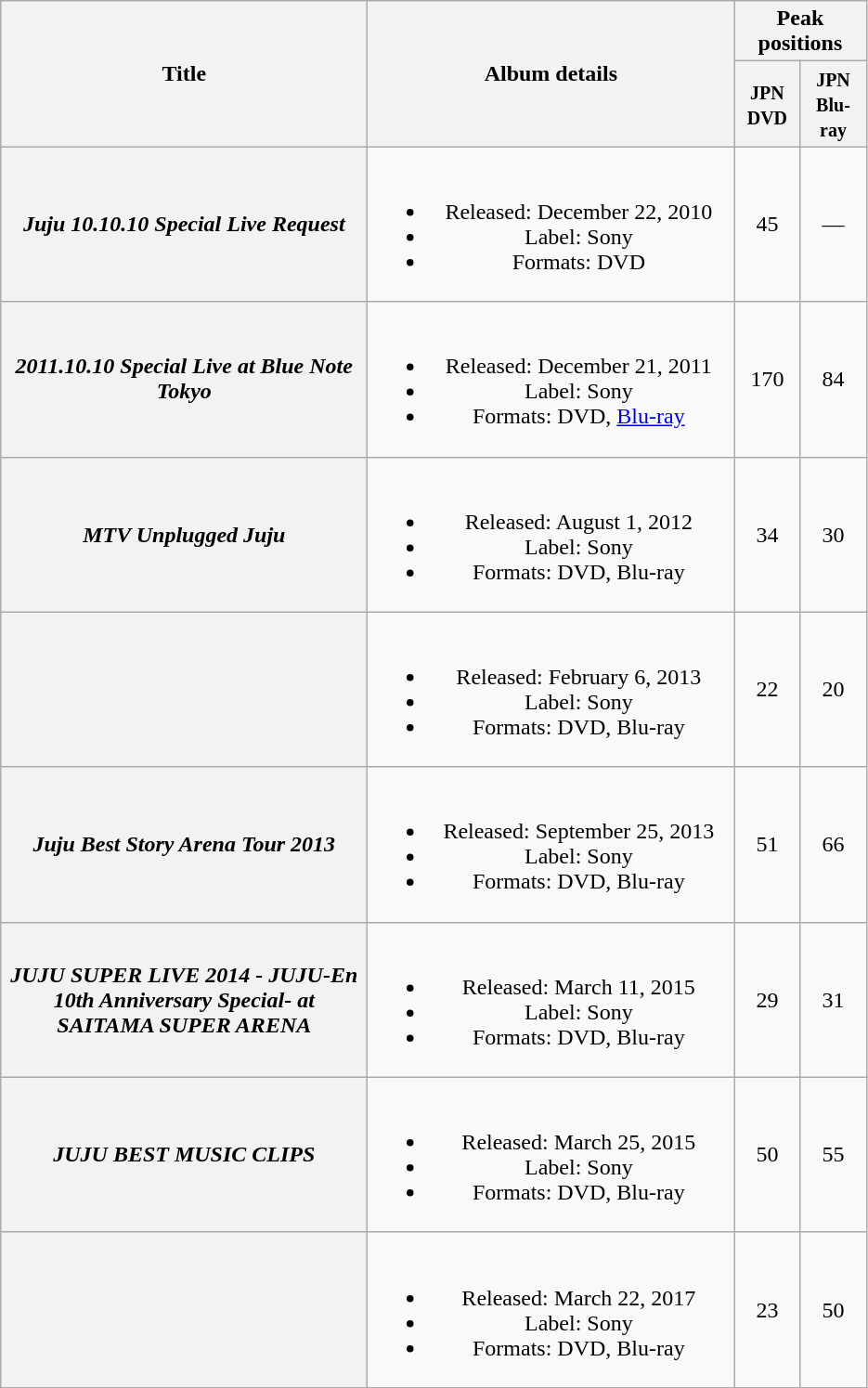<table class="wikitable plainrowheaders" style="text-align:center;">
<tr>
<th style="width:16em;" rowspan="2">Title</th>
<th style="width:16em;" rowspan="2">Album details</th>
<th colspan="2">Peak positions</th>
</tr>
<tr>
<th style="width:2.5em;"><small>JPN DVD</small><br></th>
<th style="width:2.5em;"><small>JPN Blu-ray</small><br></th>
</tr>
<tr>
<th scope="row"><em>Juju 10.10.10 Special Live Request</em></th>
<td><br><ul><li>Released: December 22, 2010 </li><li>Label: Sony</li><li>Formats: DVD</li></ul></td>
<td>45</td>
<td>—</td>
</tr>
<tr>
<th scope="row"><em>2011.10.10 Special Live at Blue Note Tokyo</em></th>
<td><br><ul><li>Released: December 21, 2011 </li><li>Label: Sony</li><li>Formats: DVD, <a href='#'>Blu-ray</a></li></ul></td>
<td>170</td>
<td>84</td>
</tr>
<tr>
<th scope="row"><em>MTV Unplugged Juju</em></th>
<td><br><ul><li>Released: August 1, 2012 </li><li>Label: Sony</li><li>Formats: DVD, Blu-ray</li></ul></td>
<td>34</td>
<td>30</td>
</tr>
<tr>
<th scope="row"></th>
<td><br><ul><li>Released: February 6, 2013 </li><li>Label: Sony</li><li>Formats: DVD, Blu-ray</li></ul></td>
<td>22</td>
<td>20</td>
</tr>
<tr>
<th scope="row"><em>Juju Best Story Arena Tour 2013</em></th>
<td><br><ul><li>Released: September 25, 2013 </li><li>Label: Sony</li><li>Formats: DVD, Blu-ray</li></ul></td>
<td>51</td>
<td>66</td>
</tr>
<tr>
<th scope="row"><em>JUJU SUPER LIVE 2014 - JUJU-En 10th Anniversary Special- at SAITAMA SUPER ARENA</em></th>
<td><br><ul><li>Released: March 11, 2015 </li><li>Label: Sony</li><li>Formats: DVD, Blu-ray</li></ul></td>
<td>29</td>
<td>31</td>
</tr>
<tr>
<th scope="row"><em>JUJU BEST MUSIC CLIPS</em></th>
<td><br><ul><li>Released: March 25, 2015 </li><li>Label: Sony</li><li>Formats: DVD, Blu-ray</li></ul></td>
<td>50</td>
<td>55</td>
</tr>
<tr>
<th scope="row"></th>
<td><br><ul><li>Released: March 22, 2017 </li><li>Label: Sony</li><li>Formats: DVD, Blu-ray</li></ul></td>
<td>23</td>
<td>50</td>
</tr>
<tr>
</tr>
</table>
